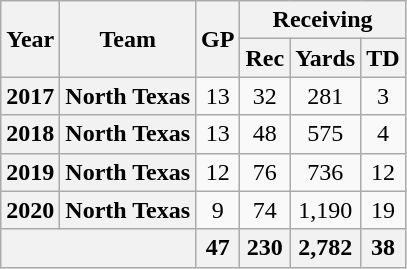<table class="wikitable" style="text-align:center;">
<tr>
<th rowspan="2">Year</th>
<th rowspan="2">Team</th>
<th rowspan="2">GP</th>
<th colspan="3">Receiving</th>
</tr>
<tr>
<th>Rec</th>
<th>Yards</th>
<th>TD</th>
</tr>
<tr>
<th>2017</th>
<th>North Texas</th>
<td>13</td>
<td>32</td>
<td>281</td>
<td>3</td>
</tr>
<tr>
<th>2018</th>
<th>North Texas</th>
<td>13</td>
<td>48</td>
<td>575</td>
<td>4</td>
</tr>
<tr>
<th>2019</th>
<th>North Texas</th>
<td>12</td>
<td>76</td>
<td>736</td>
<td>12</td>
</tr>
<tr>
<th>2020</th>
<th>North Texas</th>
<td>9</td>
<td>74</td>
<td>1,190</td>
<td>19</td>
</tr>
<tr>
<th colspan="2"></th>
<th>47</th>
<th>230</th>
<th>2,782</th>
<th>38</th>
</tr>
</table>
